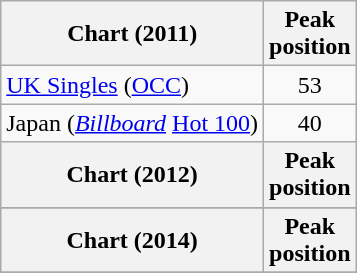<table class="wikitable sortable">
<tr>
<th>Chart (2011)</th>
<th>Peak<br>position</th>
</tr>
<tr>
<td><a href='#'>UK Singles</a> (<a href='#'>OCC</a>)</td>
<td align="center">53</td>
</tr>
<tr>
<td>Japan (<em><a href='#'>Billboard</a></em> <a href='#'>Hot 100</a>)</td>
<td style="text-align:center;">40</td>
</tr>
<tr>
<th>Chart (2012)</th>
<th>Peak<br>position</th>
</tr>
<tr>
</tr>
<tr>
<th>Chart (2014)</th>
<th>Peak<br>position</th>
</tr>
<tr>
</tr>
</table>
